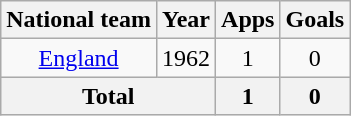<table class=wikitable style=text-align:center>
<tr>
<th>National team</th>
<th>Year</th>
<th>Apps</th>
<th>Goals</th>
</tr>
<tr>
<td rowspan=1><a href='#'>England</a></td>
<td>1962</td>
<td>1</td>
<td>0</td>
</tr>
<tr>
<th colspan=2>Total</th>
<th>1</th>
<th>0</th>
</tr>
</table>
